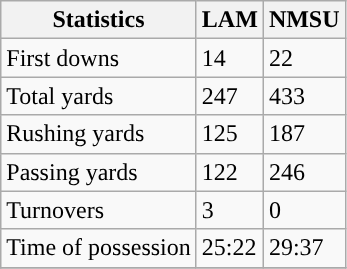<table class="wikitable" style="float: left;">
<tr>
<th>Statistics</th>
<th>LAM</th>
<th>NMSU</th>
</tr>
<tr>
<td>First downs</td>
<td>14</td>
<td>22</td>
</tr>
<tr>
<td>Total yards</td>
<td>247</td>
<td>433</td>
</tr>
<tr>
<td>Rushing yards</td>
<td>125</td>
<td>187</td>
</tr>
<tr>
<td>Passing yards</td>
<td>122</td>
<td>246</td>
</tr>
<tr>
<td>Turnovers</td>
<td>3</td>
<td>0</td>
</tr>
<tr>
<td>Time of possession</td>
<td>25:22</td>
<td>29:37</td>
</tr>
<tr>
</tr>
</table>
